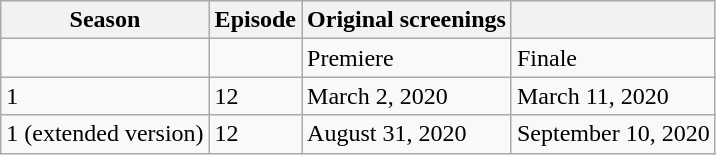<table class="wikitable">
<tr>
<th>Season</th>
<th>Episode</th>
<th>Original screenings</th>
<th></th>
</tr>
<tr>
<td></td>
<td></td>
<td>Premiere</td>
<td>Finale</td>
</tr>
<tr>
<td>1</td>
<td>12</td>
<td>March 2, 2020</td>
<td>March 11, 2020</td>
</tr>
<tr>
<td>1 (extended version)</td>
<td>12</td>
<td>August 31, 2020</td>
<td>September 10, 2020</td>
</tr>
</table>
